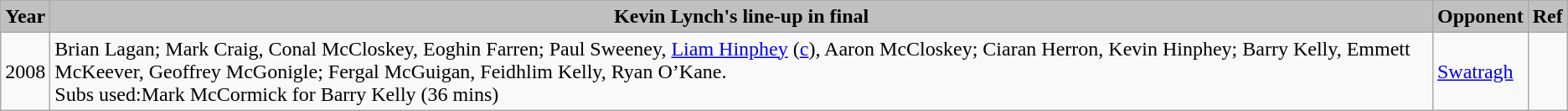<table class="wikitable">
<tr>
<th style="background:silver;">Year</th>
<th style="background:silver;">Kevin Lynch's line-up in final</th>
<th style="background:silver;">Opponent</th>
<th style="background:silver;">Ref</th>
</tr>
<tr>
<td>2008</td>
<td>Brian Lagan; Mark Craig, Conal McCloskey, Eoghin Farren; Paul Sweeney, <a href='#'>Liam Hinphey</a> (<a href='#'>c</a>), Aaron McCloskey; Ciaran Herron, Kevin Hinphey; Barry Kelly, Emmett McKeever, Geoffrey McGonigle; Fergal McGuigan, Feidhlim Kelly, Ryan O’Kane.<br>Subs used:Mark McCormick for Barry Kelly (36 mins)</td>
<td><a href='#'>Swatragh</a></td>
<td></td>
</tr>
</table>
